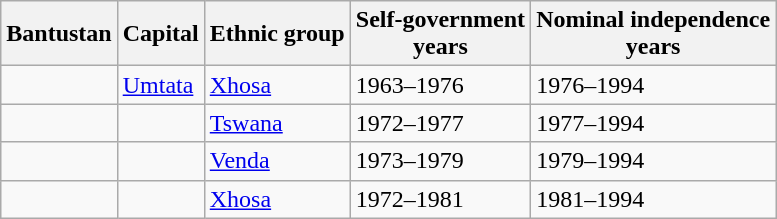<table class="wikitable sortable">
<tr>
<th>Bantustan</th>
<th>Capital</th>
<th>Ethnic group</th>
<th>Self-government <br> years</th>
<th>Nominal independence <br> years</th>
</tr>
<tr>
<td></td>
<td><a href='#'>Umtata</a></td>
<td><a href='#'>Xhosa</a></td>
<td>1963–1976</td>
<td>1976–1994</td>
</tr>
<tr>
<td></td>
<td></td>
<td><a href='#'>Tswana</a></td>
<td>1972–1977</td>
<td>1977–1994</td>
</tr>
<tr>
<td></td>
<td></td>
<td><a href='#'>Venda</a></td>
<td>1973–1979</td>
<td>1979–1994</td>
</tr>
<tr>
<td></td>
<td></td>
<td><a href='#'>Xhosa</a></td>
<td>1972–1981</td>
<td>1981–1994</td>
</tr>
</table>
